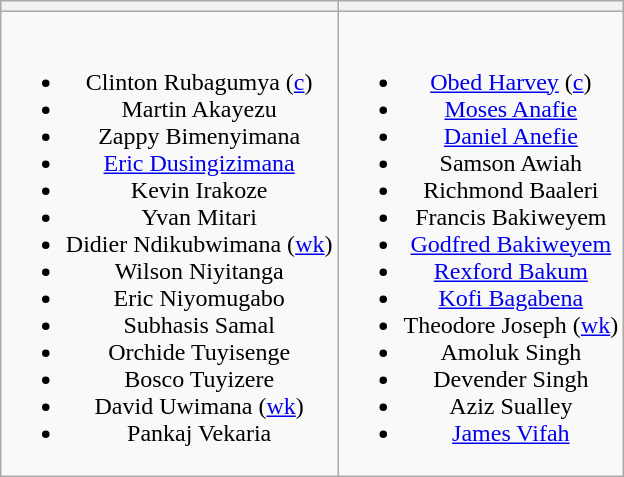<table class="wikitable" style="text-align:center; margin:auto">
<tr>
<th></th>
<th></th>
</tr>
<tr style="vertical-align:top">
<td><br><ul><li>Clinton Rubagumya (<a href='#'>c</a>)</li><li>Martin Akayezu</li><li>Zappy Bimenyimana</li><li><a href='#'>Eric Dusingizimana</a></li><li>Kevin Irakoze</li><li>Yvan Mitari</li><li>Didier Ndikubwimana (<a href='#'>wk</a>)</li><li>Wilson Niyitanga</li><li>Eric Niyomugabo</li><li>Subhasis Samal</li><li>Orchide Tuyisenge</li><li>Bosco Tuyizere</li><li>David Uwimana (<a href='#'>wk</a>)</li><li>Pankaj Vekaria</li></ul></td>
<td><br><ul><li><a href='#'>Obed Harvey</a> (<a href='#'>c</a>)</li><li><a href='#'>Moses Anafie</a></li><li><a href='#'>Daniel Anefie</a></li><li>Samson Awiah</li><li>Richmond Baaleri</li><li>Francis Bakiweyem</li><li><a href='#'>Godfred Bakiweyem</a></li><li><a href='#'>Rexford Bakum</a></li><li><a href='#'>Kofi Bagabena</a></li><li>Theodore Joseph (<a href='#'>wk</a>)</li><li>Amoluk Singh</li><li>Devender Singh</li><li>Aziz Sualley</li><li><a href='#'>James Vifah</a></li></ul></td>
</tr>
</table>
